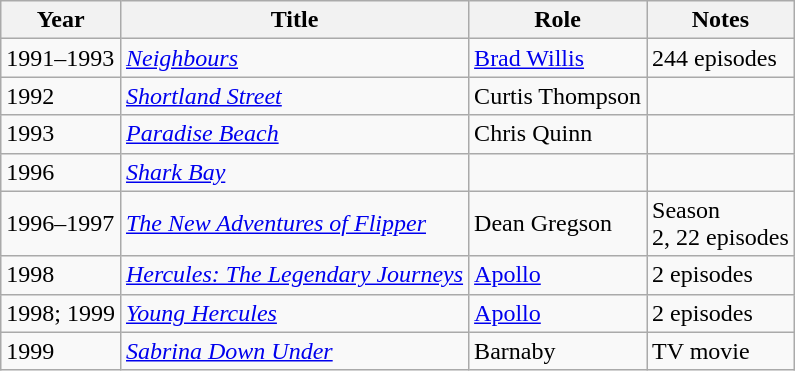<table class=wikitable>
<tr>
<th>Year</th>
<th>Title</th>
<th>Role</th>
<th>Notes</th>
</tr>
<tr>
<td>1991–1993</td>
<td><em><a href='#'>Neighbours</a></em></td>
<td><a href='#'>Brad Willis</a></td>
<td>244 episodes</td>
</tr>
<tr>
<td>1992</td>
<td><em><a href='#'>Shortland Street</a></em></td>
<td>Curtis Thompson</td>
<td></td>
</tr>
<tr>
<td>1993</td>
<td><em><a href='#'>Paradise Beach</a></em></td>
<td>Chris Quinn</td>
<td></td>
</tr>
<tr>
<td>1996</td>
<td><em><a href='#'>Shark Bay</a></em></td>
<td></td>
<td></td>
</tr>
<tr>
<td>1996–1997</td>
<td><em><a href='#'>The New Adventures of Flipper</a></em></td>
<td>Dean Gregson</td>
<td>Season<br>2, 22 episodes</td>
</tr>
<tr>
<td>1998</td>
<td><em><a href='#'>Hercules: The Legendary Journeys</a></em></td>
<td><a href='#'>Apollo</a></td>
<td>2 episodes</td>
</tr>
<tr>
<td>1998; 1999</td>
<td><em><a href='#'>Young Hercules</a></em></td>
<td><a href='#'>Apollo</a></td>
<td>2 episodes</td>
</tr>
<tr>
<td>1999</td>
<td><em><a href='#'>Sabrina Down Under</a></em></td>
<td>Barnaby</td>
<td>TV movie</td>
</tr>
</table>
